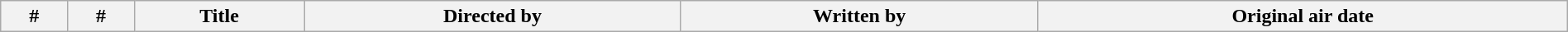<table class="wikitable plainrowheaders" style="width:100%; margin:auto;">
<tr>
<th>#</th>
<th>#</th>
<th>Title</th>
<th>Directed by</th>
<th>Written by</th>
<th>Original air date<br>


















































</th>
</tr>
</table>
